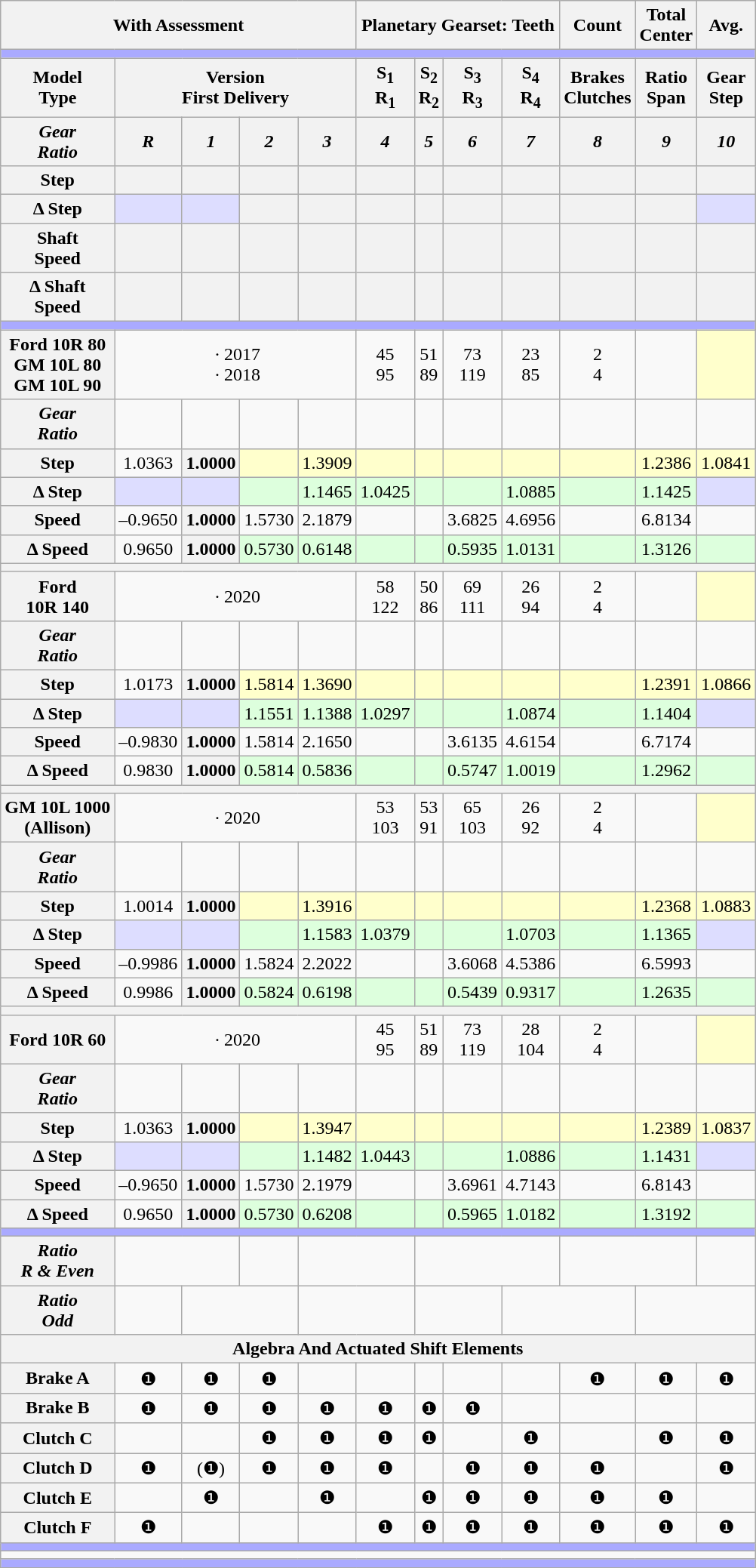<table class="wikitable collapsible" style="text-align:center">
<tr>
<th colspan=5>With Assessment</th>
<th colspan=4>Planetary Gearset: Teeth</th>
<th>Count</th>
<th>Total<br>Center</th>
<th>Avg.</th>
</tr>
<tr>
<td colspan=12 style="background:#AAF;"></td>
</tr>
<tr>
<th>Model<br>Type</th>
<th colspan=4>Version<br>First Delivery</th>
<th>S<sub>1</sub><br>R<sub>1</sub></th>
<th>S<sub>2</sub><br>R<sub>2</sub></th>
<th>S<sub>3</sub><br>R<sub>3</sub></th>
<th>S<sub>4</sub><br>R<sub>4</sub></th>
<th>Brakes<br>Clutches</th>
<th>Ratio<br>Span</th>
<th>Gear<br>Step</th>
</tr>
<tr style="font-style:italic;">
<th>Gear<br>Ratio</th>
<th>R<br></th>
<th>1<br></th>
<th>2<br></th>
<th>3<br></th>
<th>4<br></th>
<th>5<br></th>
<th>6<br></th>
<th>7<br></th>
<th>8<br></th>
<th>9<br></th>
<th>10<br></th>
</tr>
<tr>
<th>Step</th>
<th></th>
<th></th>
<th></th>
<th></th>
<th></th>
<th></th>
<th></th>
<th></th>
<th></th>
<th></th>
<th></th>
</tr>
<tr>
<th>Δ Step</th>
<th style="background:#DDF;"></th>
<th style="background:#DDF;"></th>
<th></th>
<th></th>
<th></th>
<th></th>
<th></th>
<th></th>
<th></th>
<th></th>
<th style="background:#DDF;"></th>
</tr>
<tr>
<th>Shaft<br>Speed</th>
<th></th>
<th></th>
<th></th>
<th></th>
<th></th>
<th></th>
<th></th>
<th></th>
<th></th>
<th></th>
<th></th>
</tr>
<tr>
<th>Δ Shaft<br>Speed</th>
<th></th>
<th></th>
<th></th>
<th></th>
<th></th>
<th></th>
<th></th>
<th></th>
<th></th>
<th></th>
<th></th>
</tr>
<tr>
<td colspan=12 style="background:#AAF;"></td>
</tr>
<tr>
<th>Ford 10R 80<br>GM 10L 80<br>GM 10L 90</th>
<td colspan=4> · 2017<br> · 2018</td>
<td>45<br>95</td>
<td>51<br>89</td>
<td>73<br>119</td>
<td>23<br>85</td>
<td>2<br>4</td>
<td><br></td>
<td style="background:#FFC;"></td>
</tr>
<tr style="font-style:italic;">
<th>Gear<br>Ratio</th>
<td><br></td>
<td><br></td>
<td><br></td>
<td><br></td>
<td><br></td>
<td><br></td>
<td><br></td>
<td><br></td>
<td><br></td>
<td><br></td>
<td><br></td>
</tr>
<tr>
<th>Step</th>
<td>1.0363</td>
<th>1.0000</th>
<td style="background:#FFC;"></td>
<td style="background:#FFC;">1.3909</td>
<td style="background:#FFC;"></td>
<td style="background:#FFC;"></td>
<td style="background:#FFC;"></td>
<td style="background:#FFC;"></td>
<td style="background:#FFC;"></td>
<td style="background:#FFC;">1.2386</td>
<td style="background:#FFC;">1.0841</td>
</tr>
<tr>
<th>Δ Step</th>
<td style="background:#DDF;"></td>
<td style="background:#DDF;"></td>
<td style="background:#DFD;"></td>
<td style="background:#DFD;">1.1465</td>
<td style="background:#DFD;">1.0425</td>
<td style="background:#DFD;"></td>
<td style="background:#DFD;"></td>
<td style="background:#DFD;">1.0885</td>
<td style="background:#DFD;"></td>
<td style="background:#DFD;">1.1425</td>
<td style="background:#DDF;"></td>
</tr>
<tr>
<th>Speed</th>
<td>–0.9650</td>
<th>1.0000</th>
<td>1.5730</td>
<td>2.1879</td>
<td></td>
<td></td>
<td>3.6825</td>
<td>4.6956</td>
<td></td>
<td>6.8134</td>
<td></td>
</tr>
<tr>
<th>Δ Speed</th>
<td>0.9650</td>
<th>1.0000</th>
<td style="background:#DFD;">0.5730</td>
<td style="background:#DFD;">0.6148</td>
<td style="background:#DFD;"></td>
<td style="background:#DFD;"></td>
<td style="background:#DFD;">0.5935</td>
<td style="background:#DFD;">1.0131</td>
<td style="background:#DFD;"></td>
<td style="background:#DFD;">1.3126</td>
<td style="background:#DFD;"></td>
</tr>
<tr>
<th colspan=12></th>
</tr>
<tr>
<th>Ford<br>10R 140</th>
<td colspan=4> · 2020</td>
<td>58<br>122</td>
<td>50<br>86</td>
<td>69<br>111</td>
<td>26<br>94</td>
<td>2<br>4</td>
<td><br></td>
<td style="background:#FFC;"></td>
</tr>
<tr style="font-style:italic;">
<th>Gear<br>Ratio</th>
<td><br></td>
<td><br></td>
<td><br></td>
<td><br></td>
<td><br></td>
<td><br></td>
<td><br></td>
<td><br></td>
<td><br></td>
<td><br></td>
<td><br></td>
</tr>
<tr>
<th>Step</th>
<td>1.0173</td>
<th>1.0000</th>
<td style="background:#FFC;">1.5814</td>
<td style="background:#FFC;">1.3690</td>
<td style="background:#FFC;"></td>
<td style="background:#FFC;"></td>
<td style="background:#FFC;"></td>
<td style="background:#FFC;"></td>
<td style="background:#FFC;"></td>
<td style="background:#FFC;">1.2391</td>
<td style="background:#FFC;">1.0866</td>
</tr>
<tr>
<th>Δ Step</th>
<td style="background:#DDF;"></td>
<td style="background:#DDF;"></td>
<td style="background:#DFD;">1.1551</td>
<td style="background:#DFD;">1.1388</td>
<td style="background:#DFD;">1.0297</td>
<td style="background:#DFD;"></td>
<td style="background:#DFD;"></td>
<td style="background:#DFD;">1.0874</td>
<td style="background:#DFD;"></td>
<td style="background:#DFD;">1.1404</td>
<td style="background:#DDF;"></td>
</tr>
<tr>
<th>Speed</th>
<td>–0.9830</td>
<th>1.0000</th>
<td>1.5814</td>
<td>2.1650</td>
<td></td>
<td></td>
<td>3.6135</td>
<td>4.6154</td>
<td></td>
<td>6.7174</td>
<td></td>
</tr>
<tr>
<th>Δ Speed</th>
<td>0.9830</td>
<th>1.0000</th>
<td style="background:#DFD;">0.5814</td>
<td style="background:#DFD;">0.5836</td>
<td style="background:#DFD;"></td>
<td style="background:#DFD;"></td>
<td style="background:#DFD;">0.5747</td>
<td style="background:#DFD;">1.0019</td>
<td style="background:#DFD;"></td>
<td style="background:#DFD;">1.2962</td>
<td style="background:#DFD;"></td>
</tr>
<tr>
<th colspan=12></th>
</tr>
<tr>
<th>GM 10L 1000<br>(Allison)</th>
<td colspan=4> · 2020</td>
<td>53<br>103</td>
<td>53<br>91</td>
<td>65<br>103</td>
<td>26<br>92</td>
<td>2<br>4</td>
<td><br></td>
<td style="background:#FFC;"></td>
</tr>
<tr style="font-style:italic;">
<th>Gear<br>Ratio</th>
<td><br></td>
<td><br></td>
<td><br></td>
<td><br></td>
<td><br></td>
<td><br></td>
<td><br></td>
<td><br></td>
<td><br></td>
<td><br></td>
<td><br></td>
</tr>
<tr>
<th>Step</th>
<td>1.0014</td>
<th>1.0000</th>
<td style="background:#FFC;"></td>
<td style="background:#FFC;">1.3916</td>
<td style="background:#FFC;"></td>
<td style="background:#FFC;"></td>
<td style="background:#FFC;"></td>
<td style="background:#FFC;"></td>
<td style="background:#FFC;"></td>
<td style="background:#FFC;">1.2368</td>
<td style="background:#FFC;">1.0883</td>
</tr>
<tr>
<th>Δ Step</th>
<td style="background:#DDF;"></td>
<td style="background:#DDF;"></td>
<td style="background:#DFD;"></td>
<td style="background:#DFD;">1.1583</td>
<td style="background:#DFD;">1.0379</td>
<td style="background:#DFD;"></td>
<td style="background:#DFD;"></td>
<td style="background:#DFD;">1.0703</td>
<td style="background:#DFD;"></td>
<td style="background:#DFD;">1.1365</td>
<td style="background:#DDF;"></td>
</tr>
<tr>
<th>Speed</th>
<td>–0.9986</td>
<th>1.0000</th>
<td>1.5824</td>
<td>2.2022</td>
<td></td>
<td></td>
<td>3.6068</td>
<td>4.5386</td>
<td></td>
<td>6.5993</td>
<td></td>
</tr>
<tr>
<th>Δ Speed</th>
<td>0.9986</td>
<th>1.0000</th>
<td style="background:#DFD;">0.5824</td>
<td style="background:#DFD;">0.6198</td>
<td style="background:#DFD;"></td>
<td style="background:#DFD;"></td>
<td style="background:#DFD;">0.5439</td>
<td style="background:#DFD;">0.9317</td>
<td style="background:#DFD;"></td>
<td style="background:#DFD;">1.2635</td>
<td style="background:#DFD;"></td>
</tr>
<tr>
<th colspan=12></th>
</tr>
<tr>
<th>Ford 10R 60</th>
<td colspan=4> · 2020</td>
<td>45<br>95</td>
<td>51<br>89</td>
<td>73<br>119</td>
<td>28<br>104</td>
<td>2<br>4</td>
<td><br></td>
<td style="background:#FFC;"></td>
</tr>
<tr style="font-style:italic;">
<th>Gear<br>Ratio</th>
<td><br></td>
<td><br></td>
<td><br></td>
<td><br></td>
<td><br></td>
<td><br></td>
<td><br></td>
<td><br></td>
<td><br></td>
<td><br></td>
<td><br></td>
</tr>
<tr>
<th>Step</th>
<td>1.0363</td>
<th>1.0000</th>
<td style="background:#FFC;"></td>
<td style="background:#FFC;">1.3947</td>
<td style="background:#FFC;"></td>
<td style="background:#FFC;"></td>
<td style="background:#FFC;"></td>
<td style="background:#FFC;"></td>
<td style="background:#FFC;"></td>
<td style="background:#FFC;">1.2389</td>
<td style="background:#FFC;">1.0837</td>
</tr>
<tr>
<th>Δ Step</th>
<td style="background:#DDF;"></td>
<td style="background:#DDF;"></td>
<td style="background:#DFD;"></td>
<td style="background:#DFD;">1.1482</td>
<td style="background:#DFD;">1.0443</td>
<td style="background:#DFD;"></td>
<td style="background:#DFD;"></td>
<td style="background:#DFD;">1.0886</td>
<td style="background:#DFD;"></td>
<td style="background:#DFD;">1.1431</td>
<td style="background:#DDF;"></td>
</tr>
<tr>
<th>Speed</th>
<td>–0.9650</td>
<th>1.0000</th>
<td>1.5730</td>
<td>2.1979</td>
<td></td>
<td></td>
<td>3.6961</td>
<td>4.7143</td>
<td></td>
<td>6.8143</td>
<td></td>
</tr>
<tr>
<th>Δ Speed</th>
<td>0.9650</td>
<th>1.0000</th>
<td style="background:#DFD;">0.5730</td>
<td style="background:#DFD;">0.6208</td>
<td style="background:#DFD;"></td>
<td style="background:#DFD;"></td>
<td style="background:#DFD;">0.5965</td>
<td style="background:#DFD;">1.0182</td>
<td style="background:#DFD;"></td>
<td style="background:#DFD;">1.3192</td>
<td style="background:#DFD;"></td>
</tr>
<tr>
<td colspan=12 style="background:#AAF;"></td>
</tr>
<tr>
<th><em>Ratio</em><br><em>R & Even</em></th>
<td colspan=2></td>
<td></td>
<td colspan=2></td>
<td colspan=3></td>
<td colspan=2></td>
<td></td>
</tr>
<tr>
<th><em>Ratio</em><br><em>Odd</em></th>
<td></td>
<td colspan=2></td>
<td colspan=2></td>
<td colspan=2></td>
<td colspan=2></td>
<td colspan=2></td>
</tr>
<tr>
<th colspan=12>Algebra And Actuated Shift Elements</th>
</tr>
<tr>
<th>Brake A</th>
<td>❶</td>
<td>❶</td>
<td>❶</td>
<td></td>
<td></td>
<td></td>
<td></td>
<td></td>
<td>❶</td>
<td>❶</td>
<td>❶</td>
</tr>
<tr>
<th>Brake B</th>
<td>❶</td>
<td>❶</td>
<td>❶</td>
<td>❶</td>
<td>❶</td>
<td>❶</td>
<td>❶</td>
<td></td>
<td></td>
<td></td>
<td></td>
</tr>
<tr>
<th>Clutch C</th>
<td></td>
<td></td>
<td>❶</td>
<td>❶</td>
<td>❶</td>
<td>❶</td>
<td></td>
<td>❶</td>
<td></td>
<td>❶</td>
<td>❶</td>
</tr>
<tr>
<th>Clutch D</th>
<td>❶</td>
<td>(❶)</td>
<td>❶</td>
<td>❶</td>
<td>❶</td>
<td></td>
<td>❶</td>
<td>❶</td>
<td>❶</td>
<td></td>
<td>❶</td>
</tr>
<tr>
<th>Clutch E</th>
<td></td>
<td>❶</td>
<td></td>
<td>❶</td>
<td></td>
<td>❶</td>
<td>❶</td>
<td>❶</td>
<td>❶</td>
<td>❶</td>
<td></td>
</tr>
<tr>
<th>Clutch F</th>
<td>❶</td>
<td></td>
<td></td>
<td></td>
<td>❶</td>
<td>❶</td>
<td>❶</td>
<td>❶</td>
<td>❶</td>
<td>❶</td>
<td>❶</td>
</tr>
<tr>
<td colspan=12 style="background:#AAF;"></td>
</tr>
<tr>
<td colspan=12></td>
</tr>
<tr>
<td colspan=12 style="background:#AAF;"></td>
</tr>
<tr>
</tr>
</table>
